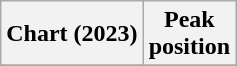<table class="wikitable plainrowheaders" style="text-align:center">
<tr>
<th scope="col">Chart (2023)</th>
<th scope="col">Peak<br>position</th>
</tr>
<tr>
</tr>
</table>
